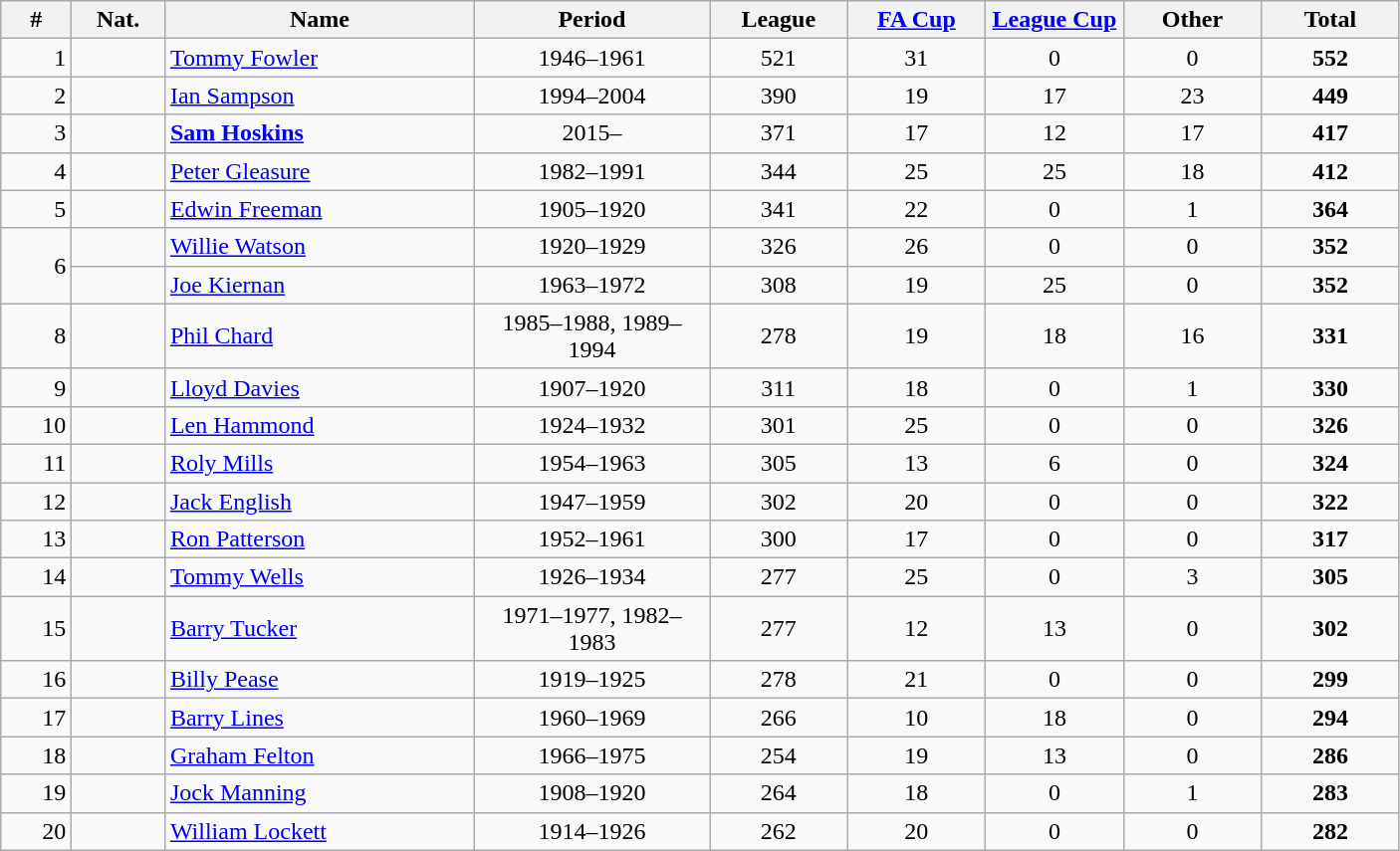<table class="wikitable sortable" style="text-align: center;">
<tr>
<th width=40>#</th>
<th width=55>Nat.</th>
<th width=200>Name</th>
<th width=150>Period</th>
<th width=85>League</th>
<th width=85><a href='#'>FA Cup</a></th>
<th width=85><a href='#'>League Cup</a></th>
<th width=85>Other</th>
<th width=85>Total</th>
</tr>
<tr>
<td style="text-align:right;">1</td>
<td></td>
<td style="text-align:left;"><a href='#'>Tommy Fowler</a></td>
<td>1946–1961</td>
<td>521</td>
<td>31</td>
<td>0</td>
<td>0</td>
<td><strong>552</strong></td>
</tr>
<tr>
<td style="text-align:right;">2</td>
<td></td>
<td style="text-align:left;"><a href='#'>Ian Sampson</a></td>
<td>1994–2004</td>
<td>390</td>
<td>19</td>
<td>17</td>
<td>23</td>
<td><strong>449</strong></td>
</tr>
<tr>
<td style="text-align:right;">3</td>
<td></td>
<td style="text-align:left;"><strong><a href='#'>Sam Hoskins</a></strong></td>
<td>2015–</td>
<td>371</td>
<td>17</td>
<td>12</td>
<td>17</td>
<td><strong>417</strong></td>
</tr>
<tr>
<td style="text-align:right;">4</td>
<td></td>
<td style="text-align:left;"><a href='#'>Peter Gleasure</a></td>
<td>1982–1991</td>
<td>344</td>
<td>25</td>
<td>25</td>
<td>18</td>
<td><strong>412</strong></td>
</tr>
<tr>
<td style="text-align:right;">5</td>
<td></td>
<td style="text-align:left;"><a href='#'>Edwin Freeman</a></td>
<td>1905–1920</td>
<td>341</td>
<td>22</td>
<td>0</td>
<td>1</td>
<td><strong>364</strong></td>
</tr>
<tr>
<td style="text-align:right;" rowspan=2>6</td>
<td></td>
<td style="text-align:left;"><a href='#'>Willie Watson</a></td>
<td>1920–1929</td>
<td>326</td>
<td>26</td>
<td>0</td>
<td>0</td>
<td><strong>352</strong></td>
</tr>
<tr>
<td></td>
<td style="text-align:left;"><a href='#'>Joe Kiernan</a></td>
<td>1963–1972</td>
<td>308</td>
<td>19</td>
<td>25</td>
<td>0</td>
<td><strong>352</strong></td>
</tr>
<tr>
<td style="text-align:right;">8</td>
<td></td>
<td style="text-align:left;"><a href='#'>Phil Chard</a></td>
<td>1985–1988, 1989–1994</td>
<td>278</td>
<td>19</td>
<td>18</td>
<td>16</td>
<td><strong>331</strong></td>
</tr>
<tr>
<td style="text-align:right;">9</td>
<td></td>
<td style="text-align:left;"><a href='#'>Lloyd Davies</a></td>
<td>1907–1920</td>
<td>311</td>
<td>18</td>
<td>0</td>
<td>1</td>
<td><strong>330</strong></td>
</tr>
<tr>
<td style="text-align:right;">10</td>
<td></td>
<td style="text-align:left;"><a href='#'>Len Hammond</a></td>
<td>1924–1932</td>
<td>301</td>
<td>25</td>
<td>0</td>
<td>0</td>
<td><strong>326</strong></td>
</tr>
<tr>
<td style="text-align:right;">11</td>
<td></td>
<td style="text-align:left;"><a href='#'>Roly Mills</a></td>
<td>1954–1963</td>
<td>305</td>
<td>13</td>
<td>6</td>
<td>0</td>
<td><strong>324</strong></td>
</tr>
<tr>
<td style="text-align:right;">12</td>
<td></td>
<td style="text-align:left;"><a href='#'>Jack English</a></td>
<td>1947–1959</td>
<td>302</td>
<td>20</td>
<td>0</td>
<td>0</td>
<td><strong>322</strong></td>
</tr>
<tr>
<td style="text-align:right;">13</td>
<td></td>
<td style="text-align:left;"><a href='#'>Ron Patterson</a></td>
<td>1952–1961</td>
<td>300</td>
<td>17</td>
<td>0</td>
<td>0</td>
<td><strong>317</strong></td>
</tr>
<tr>
<td style="text-align:right;">14</td>
<td></td>
<td style="text-align:left;"><a href='#'>Tommy Wells</a></td>
<td>1926–1934</td>
<td>277</td>
<td>25</td>
<td>0</td>
<td>3</td>
<td><strong>305</strong></td>
</tr>
<tr>
<td style="text-align:right;">15</td>
<td></td>
<td style="text-align:left;"><a href='#'>Barry Tucker</a></td>
<td>1971–1977, 1982–1983</td>
<td>277</td>
<td>12</td>
<td>13</td>
<td>0</td>
<td><strong>302</strong></td>
</tr>
<tr>
<td style="text-align:right;">16</td>
<td></td>
<td style="text-align:left;"><a href='#'>Billy Pease</a></td>
<td>1919–1925</td>
<td>278</td>
<td>21</td>
<td>0</td>
<td>0</td>
<td><strong>299</strong></td>
</tr>
<tr>
<td style="text-align:right;">17</td>
<td></td>
<td style="text-align:left;"><a href='#'>Barry Lines</a></td>
<td>1960–1969</td>
<td>266</td>
<td>10</td>
<td>18</td>
<td>0</td>
<td><strong>294</strong></td>
</tr>
<tr>
<td style="text-align:right;">18</td>
<td></td>
<td style="text-align:left;"><a href='#'>Graham Felton</a></td>
<td>1966–1975</td>
<td>254</td>
<td>19</td>
<td>13</td>
<td>0</td>
<td><strong>286</strong></td>
</tr>
<tr>
<td style="text-align:right;">19</td>
<td></td>
<td style="text-align:left;"><a href='#'>Jock Manning</a></td>
<td>1908–1920</td>
<td>264</td>
<td>18</td>
<td>0</td>
<td>1</td>
<td><strong>283</strong></td>
</tr>
<tr>
<td style="text-align:right;">20</td>
<td></td>
<td style="text-align:left;"><a href='#'>William Lockett</a></td>
<td>1914–1926</td>
<td>262</td>
<td>20</td>
<td>0</td>
<td>0</td>
<td><strong>282</strong></td>
</tr>
</table>
